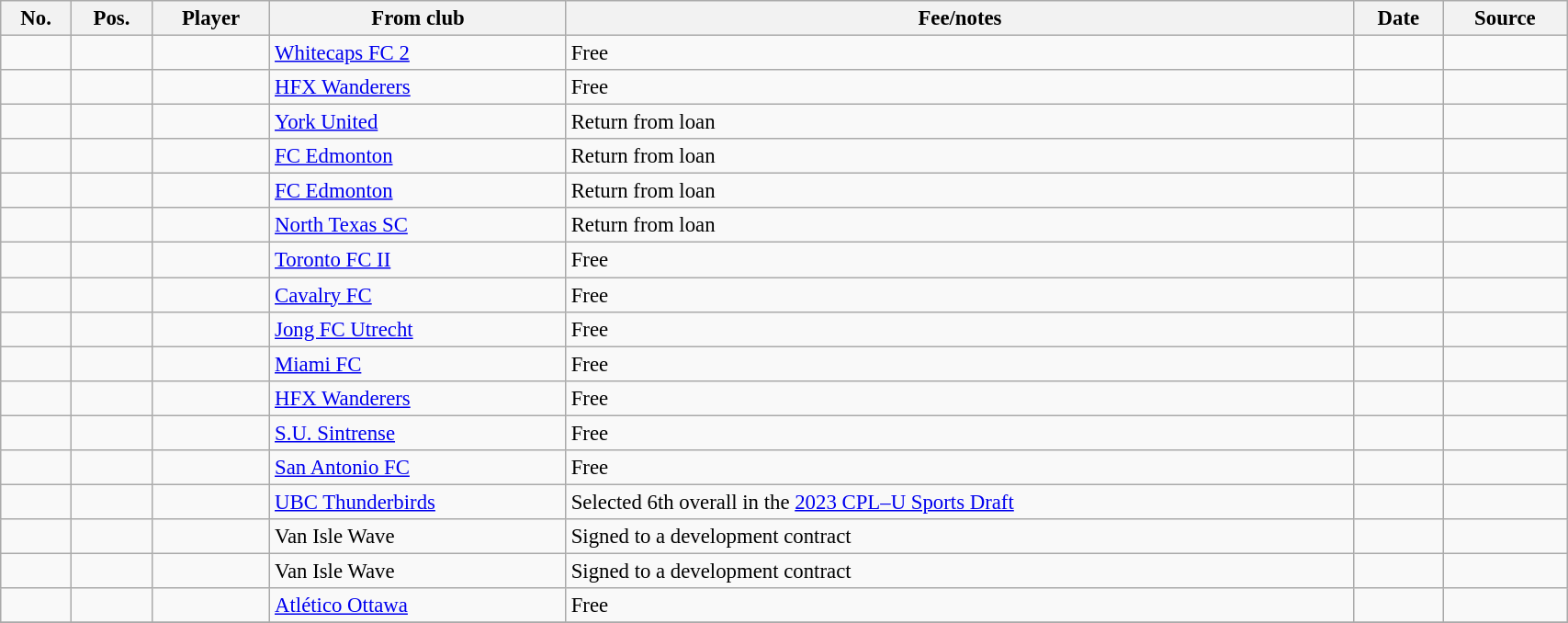<table class="wikitable sortable" style="width:90%; font-size:95%;">
<tr>
<th>No.</th>
<th>Pos.</th>
<th>Player</th>
<th>From club</th>
<th>Fee/notes</th>
<th>Date</th>
<th>Source</th>
</tr>
<tr>
<td align=center></td>
<td align=center></td>
<td></td>
<td> <a href='#'>Whitecaps FC 2</a></td>
<td>Free</td>
<td></td>
<td></td>
</tr>
<tr>
<td align=center></td>
<td align=center></td>
<td></td>
<td> <a href='#'>HFX Wanderers</a></td>
<td>Free</td>
<td></td>
<td></td>
</tr>
<tr>
<td align=center></td>
<td align=center></td>
<td></td>
<td> <a href='#'>York United</a></td>
<td>Return from loan</td>
<td></td>
<td></td>
</tr>
<tr>
<td align=center></td>
<td align=center></td>
<td></td>
<td> <a href='#'>FC Edmonton</a></td>
<td>Return from loan</td>
<td></td>
<td></td>
</tr>
<tr>
<td align=center></td>
<td align=center></td>
<td></td>
<td> <a href='#'>FC Edmonton</a></td>
<td>Return from loan</td>
<td></td>
<td></td>
</tr>
<tr>
<td align=center></td>
<td align=center></td>
<td></td>
<td> <a href='#'>North Texas SC</a></td>
<td>Return from loan</td>
<td></td>
<td></td>
</tr>
<tr>
<td align=center></td>
<td align=center></td>
<td></td>
<td> <a href='#'>Toronto FC II</a></td>
<td>Free</td>
<td></td>
<td></td>
</tr>
<tr>
<td align=center></td>
<td align=center></td>
<td></td>
<td> <a href='#'>Cavalry FC</a></td>
<td>Free</td>
<td></td>
<td></td>
</tr>
<tr>
<td align=center></td>
<td align=center></td>
<td></td>
<td> <a href='#'>Jong FC Utrecht</a></td>
<td>Free</td>
<td></td>
<td></td>
</tr>
<tr>
<td align=center></td>
<td align=center></td>
<td></td>
<td> <a href='#'>Miami FC</a></td>
<td>Free</td>
<td></td>
<td></td>
</tr>
<tr>
<td align=center></td>
<td align=center></td>
<td></td>
<td> <a href='#'>HFX Wanderers</a></td>
<td>Free</td>
<td></td>
<td></td>
</tr>
<tr>
<td align=center></td>
<td align=center></td>
<td></td>
<td> <a href='#'>S.U. Sintrense</a></td>
<td>Free</td>
<td></td>
<td></td>
</tr>
<tr>
<td align=center></td>
<td align=center></td>
<td></td>
<td> <a href='#'>San Antonio FC</a></td>
<td>Free</td>
<td></td>
<td></td>
</tr>
<tr>
<td align=center></td>
<td align=center></td>
<td></td>
<td> <a href='#'>UBC Thunderbirds</a></td>
<td>Selected 6th overall in the <a href='#'>2023 CPL–U Sports Draft</a></td>
<td></td>
<td></td>
</tr>
<tr>
<td align=center></td>
<td align=center></td>
<td></td>
<td> Van Isle Wave</td>
<td>Signed to a development contract</td>
<td></td>
<td></td>
</tr>
<tr>
<td align=center></td>
<td align=center></td>
<td></td>
<td> Van Isle Wave</td>
<td>Signed to a development contract</td>
<td></td>
<td></td>
</tr>
<tr>
<td align=center></td>
<td align=center></td>
<td></td>
<td> <a href='#'>Atlético Ottawa</a></td>
<td>Free</td>
<td></td>
<td></td>
</tr>
<tr>
</tr>
</table>
